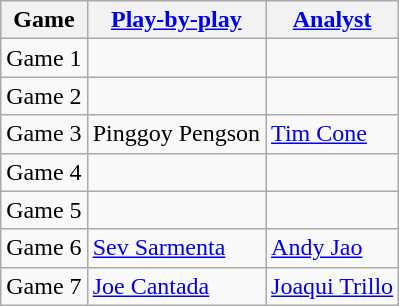<table class=wikitable>
<tr>
<th>Game</th>
<th><a href='#'>Play-by-play</a></th>
<th><a href='#'>Analyst</a></th>
</tr>
<tr>
<td>Game 1</td>
<td></td>
<td></td>
</tr>
<tr>
<td>Game 2</td>
<td></td>
<td></td>
</tr>
<tr>
<td>Game 3</td>
<td>Pinggoy Pengson</td>
<td><a href='#'>Tim Cone</a></td>
</tr>
<tr>
<td>Game 4</td>
<td></td>
<td></td>
</tr>
<tr>
<td>Game 5</td>
<td></td>
<td></td>
</tr>
<tr>
<td>Game 6</td>
<td><a href='#'>Sev Sarmenta</a></td>
<td><a href='#'>Andy Jao</a></td>
</tr>
<tr>
<td>Game 7</td>
<td><a href='#'>Joe Cantada</a></td>
<td><a href='#'>Joaqui Trillo</a></td>
</tr>
</table>
